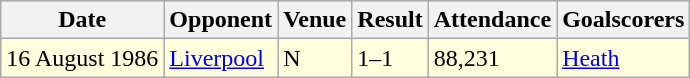<table class="wikitable">
<tr>
<th>Date</th>
<th>Opponent</th>
<th>Venue</th>
<th>Result</th>
<th>Attendance</th>
<th>Goalscorers</th>
</tr>
<tr style="background-color: #ffffdd;">
<td>16 August 1986</td>
<td><a href='#'>Liverpool</a></td>
<td>N</td>
<td>1–1</td>
<td>88,231</td>
<td><a href='#'>Heath</a></td>
</tr>
</table>
